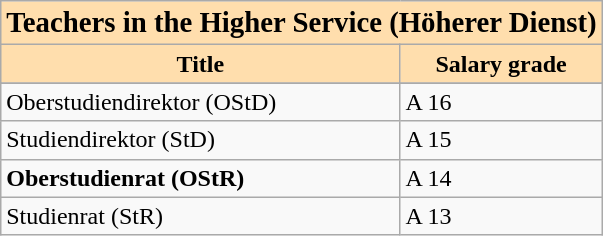<table class="wikitable" style="float:right;">
<tr style="background:#FFDEAD">
<td colspan="3" style="text-align:center"><strong><big>Teachers in the Higher Service (Höherer Dienst)</big></strong></td>
</tr>
<tr>
<th scope="col" style="background:#FFDEAD">Title</th>
<th scope="col" style="background:#FFDEAD">Salary grade</th>
</tr>
<tr style="background:#EEEEEE">
</tr>
<tr>
<td>Oberstudiendirektor (OStD)</td>
<td>A 16</td>
</tr>
<tr>
<td>Studiendirektor (StD)</td>
<td>A 15</td>
</tr>
<tr>
<td><strong>Oberstudienrat (OStR)</strong></td>
<td>A 14</td>
</tr>
<tr>
<td>Studienrat (StR)</td>
<td>A 13</td>
</tr>
</table>
